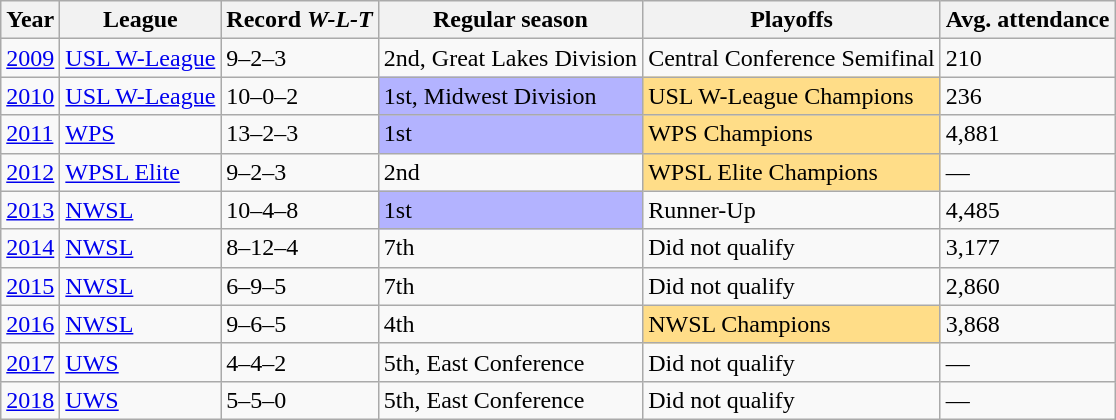<table class="wikitable">
<tr>
<th>Year</th>
<th>League</th>
<th>Record <em>W-L-T</em></th>
<th>Regular season</th>
<th>Playoffs</th>
<th>Avg. attendance</th>
</tr>
<tr>
<td><a href='#'>2009</a></td>
<td><a href='#'>USL W-League</a></td>
<td>9–2–3</td>
<td>2nd, Great Lakes Division</td>
<td>Central Conference Semifinal</td>
<td>210</td>
</tr>
<tr>
<td><a href='#'>2010</a></td>
<td><a href='#'>USL W-League</a></td>
<td>10–0–2</td>
<td bgcolor="#b3b3ff">1st, Midwest Division</td>
<td bgcolor="#ffdd88">USL W-League Champions</td>
<td>236</td>
</tr>
<tr>
<td><a href='#'>2011</a></td>
<td><a href='#'>WPS</a></td>
<td>13–2–3</td>
<td bgcolor="#b3b3ff">1st</td>
<td bgcolor="#ffdd88">WPS Champions</td>
<td>4,881</td>
</tr>
<tr>
<td><a href='#'>2012</a></td>
<td><a href='#'>WPSL Elite</a></td>
<td>9–2–3</td>
<td>2nd</td>
<td bgcolor="#ffdd88">WPSL Elite Champions</td>
<td>—</td>
</tr>
<tr>
<td><a href='#'>2013</a></td>
<td><a href='#'>NWSL</a></td>
<td>10–4–8</td>
<td bgcolor="#b3b3ff">1st</td>
<td>Runner-Up</td>
<td>4,485</td>
</tr>
<tr>
<td><a href='#'>2014</a></td>
<td><a href='#'>NWSL</a></td>
<td>8–12–4</td>
<td>7th</td>
<td>Did not qualify</td>
<td>3,177</td>
</tr>
<tr>
<td><a href='#'>2015</a></td>
<td><a href='#'>NWSL</a></td>
<td>6–9–5</td>
<td>7th</td>
<td>Did not qualify</td>
<td>2,860</td>
</tr>
<tr>
<td><a href='#'>2016</a></td>
<td><a href='#'>NWSL</a></td>
<td>9–6–5</td>
<td>4th</td>
<td bgcolor="#ffdd88">NWSL Champions</td>
<td>3,868</td>
</tr>
<tr>
<td><a href='#'>2017</a></td>
<td><a href='#'>UWS</a></td>
<td>4–4–2</td>
<td>5th, East Conference</td>
<td>Did not qualify</td>
<td>—</td>
</tr>
<tr>
<td><a href='#'>2018</a></td>
<td><a href='#'>UWS</a></td>
<td>5–5–0</td>
<td>5th, East Conference</td>
<td>Did not qualify</td>
<td>—</td>
</tr>
</table>
